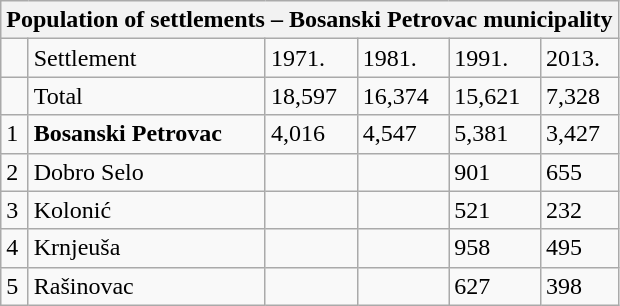<table class="wikitable">
<tr>
<th colspan="6">Population of settlements – Bosanski Petrovac municipality</th>
</tr>
<tr>
<td></td>
<td>Settlement</td>
<td>1971.</td>
<td>1981.</td>
<td>1991.</td>
<td>2013.</td>
</tr>
<tr>
<td></td>
<td>Total</td>
<td>18,597</td>
<td>16,374</td>
<td>15,621</td>
<td>7,328</td>
</tr>
<tr>
<td>1</td>
<td><strong>Bosanski Petrovac</strong></td>
<td>4,016</td>
<td>4,547</td>
<td>5,381</td>
<td>3,427</td>
</tr>
<tr>
<td>2</td>
<td>Dobro Selo</td>
<td></td>
<td></td>
<td>901</td>
<td>655</td>
</tr>
<tr>
<td>3</td>
<td>Kolonić</td>
<td></td>
<td></td>
<td>521</td>
<td>232</td>
</tr>
<tr>
<td>4</td>
<td>Krnjeuša</td>
<td></td>
<td></td>
<td>958</td>
<td>495</td>
</tr>
<tr>
<td>5</td>
<td>Rašinovac</td>
<td></td>
<td></td>
<td>627</td>
<td>398</td>
</tr>
</table>
